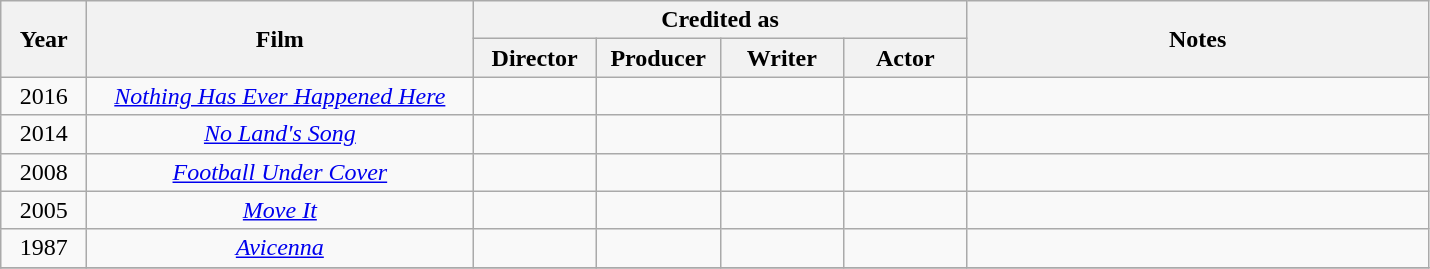<table class="wikitable" style="text-align:center;font-size:100%;">
<tr>
<th rowspan="2" style="width:50px;">Year</th>
<th rowspan="2" style="width:250px;">Film</th>
<th colspan="4">Credited as</th>
<th rowspan="2" style="width:300px;">Notes</th>
</tr>
<tr>
<th width=75>Director</th>
<th width=75>Producer</th>
<th width=75>Writer</th>
<th width=75>Actor</th>
</tr>
<tr>
<td>2016</td>
<td><em><a href='#'>Nothing Has Ever Happened Here</a></em></td>
<td></td>
<td></td>
<td></td>
<td></td>
<td></td>
</tr>
<tr>
<td>2014</td>
<td><em><a href='#'>No Land's Song</a></em> </td>
<td></td>
<td></td>
<td></td>
<td></td>
<td></td>
</tr>
<tr>
<td>2008</td>
<td><em><a href='#'>Football Under Cover</a></em> </td>
<td></td>
<td></td>
<td></td>
<td></td>
<td></td>
</tr>
<tr>
<td>2005</td>
<td><em><a href='#'>Move It</a></em> </td>
<td></td>
<td></td>
<td></td>
<td></td>
<td></td>
</tr>
<tr>
<td>1987</td>
<td><em><a href='#'>Avicenna</a></em> </td>
<td></td>
<td></td>
<td></td>
<td></td>
<td></td>
</tr>
<tr>
</tr>
</table>
